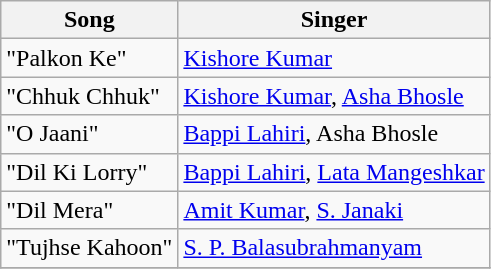<table class="wikitable">
<tr>
<th>Song</th>
<th>Singer</th>
</tr>
<tr>
<td>"Palkon Ke"</td>
<td><a href='#'>Kishore Kumar</a></td>
</tr>
<tr>
<td>"Chhuk Chhuk"</td>
<td><a href='#'>Kishore Kumar</a>, <a href='#'>Asha Bhosle</a></td>
</tr>
<tr>
<td>"O Jaani"</td>
<td><a href='#'>Bappi Lahiri</a>, Asha Bhosle</td>
</tr>
<tr>
<td>"Dil Ki Lorry"</td>
<td><a href='#'>Bappi Lahiri</a>, <a href='#'>Lata Mangeshkar</a></td>
</tr>
<tr>
<td>"Dil Mera"</td>
<td><a href='#'>Amit Kumar</a>, <a href='#'>S. Janaki</a></td>
</tr>
<tr>
<td>"Tujhse Kahoon"</td>
<td><a href='#'>S. P. Balasubrahmanyam</a></td>
</tr>
<tr>
</tr>
</table>
